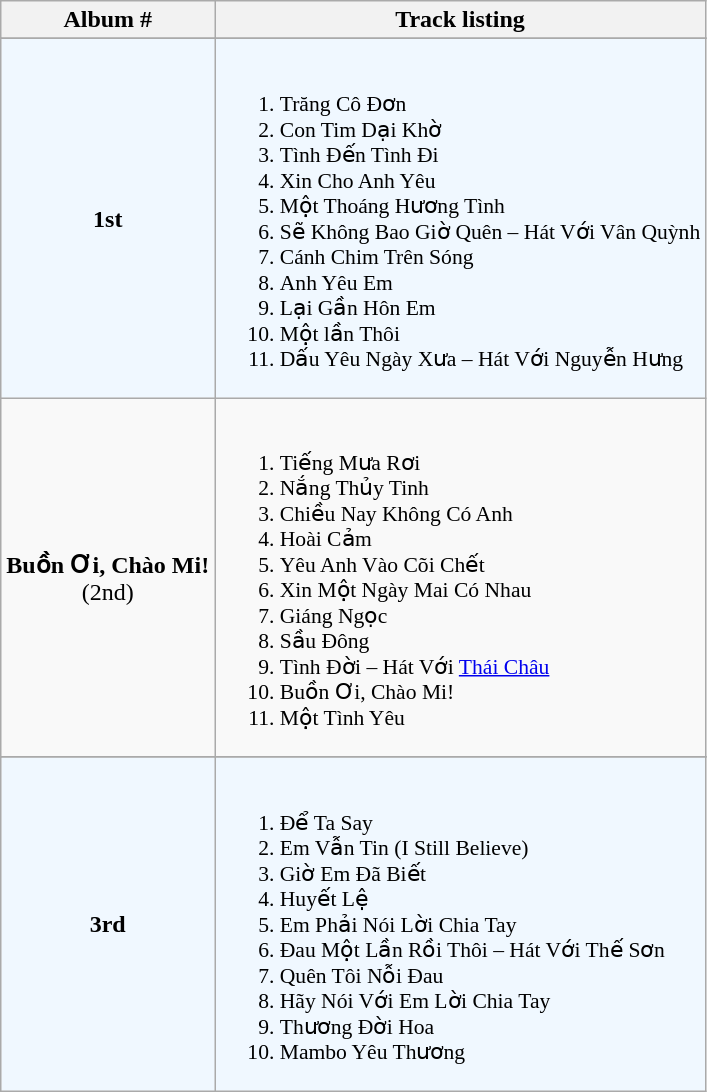<table class="wikitable">
<tr>
<th align="left">Album #</th>
<th align="left">Track listing</th>
</tr>
<tr>
</tr>
<tr bgcolor="#F0F8FF">
<td align="center"><strong>1st</strong></td>
<td align="left" style="font-size: 90%;"><br><ol><li>Trăng Cô Đơn</li><li>Con Tim Dại Khờ</li><li>Tình Đến Tình Đi</li><li>Xin Cho Anh Yêu</li><li>Một Thoáng Hương Tình</li><li>Sẽ Không Bao Giờ Quên – Hát Với Vân Quỳnh</li><li>Cánh Chim Trên Sóng</li><li>Anh Yêu Em</li><li>Lại Gần Hôn Em</li><li>Một lần Thôi</li><li>Dấu Yêu Ngày Xưa – Hát Với Nguyễn Hưng</li></ol></td>
</tr>
<tr>
<td align="center"><strong>Buồn Ơi, Chào Mi!</strong><br>(2nd)</td>
<td align="left" style="font-size: 90%;"><br><ol><li>Tiếng Mưa Rơi</li><li>Nắng Thủy Tinh</li><li>Chiều Nay Không Có Anh</li><li>Hoài Cảm</li><li>Yêu Anh Vào Cõi Chết</li><li>Xin Một Ngày Mai Có Nhau</li><li>Giáng Ngọc</li><li>Sầu Đông</li><li>Tình Đời – Hát Với <a href='#'>Thái Châu</a></li><li>Buồn Ơi, Chào Mi!</li><li>Một Tình Yêu</li></ol></td>
</tr>
<tr>
</tr>
<tr bgcolor="#F0F8FF">
<td align="center"><strong>3rd</strong></td>
<td align="left" style="font-size: 90%;"><br><ol><li>Để Ta Say</li><li>Em Vẫn Tin (I Still Believe)</li><li>Giờ Em Đã Biết</li><li>Huyết Lệ</li><li>Em Phải Nói Lời Chia Tay</li><li>Đau Một Lần Rồi Thôi – Hát Với Thế Sơn</li><li>Quên Tôi Nỗi Đau</li><li>Hãy Nói Với Em Lời Chia Tay</li><li>Thương Đời Hoa</li><li>Mambo Yêu Thương</li></ol></td>
</tr>
</table>
